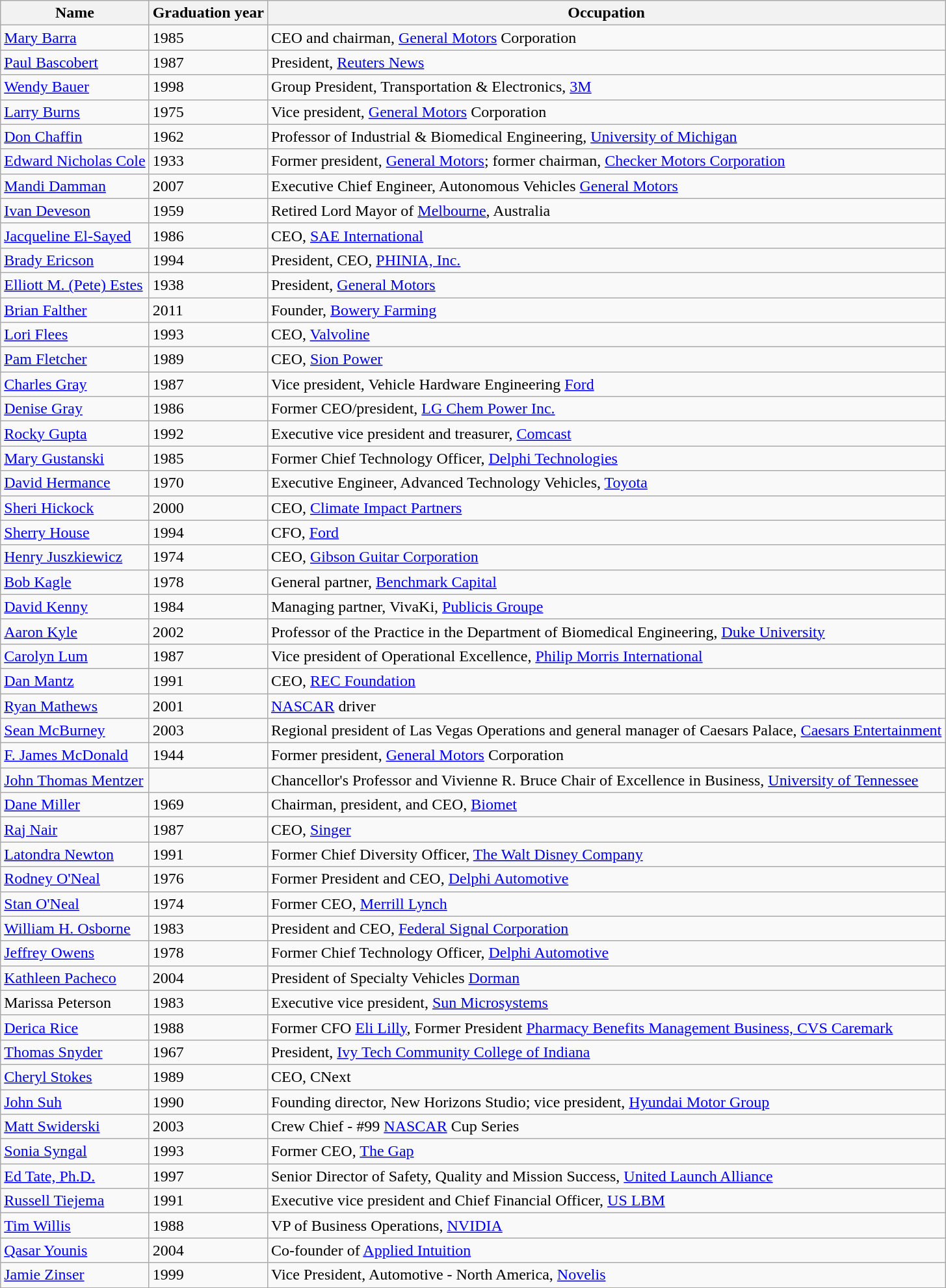<table class="wikitable sortable">
<tr>
<th>Name</th>
<th>Graduation year</th>
<th>Occupation</th>
</tr>
<tr>
<td><a href='#'>Mary Barra</a></td>
<td>1985</td>
<td>CEO and chairman, <a href='#'>General Motors</a> Corporation</td>
</tr>
<tr>
<td><a href='#'>Paul Bascobert</a></td>
<td>1987</td>
<td>President, <a href='#'>Reuters News</a></td>
</tr>
<tr>
<td><a href='#'>Wendy Bauer</a></td>
<td>1998</td>
<td>Group President, Transportation & Electronics, <a href='#'>3M</a></td>
</tr>
<tr>
<td><a href='#'>Larry Burns</a></td>
<td>1975</td>
<td>Vice president, <a href='#'>General Motors</a> Corporation</td>
</tr>
<tr>
<td><a href='#'>Don Chaffin</a></td>
<td>1962</td>
<td>Professor of Industrial & Biomedical Engineering, <a href='#'>University of Michigan</a></td>
</tr>
<tr>
<td><a href='#'>Edward Nicholas Cole</a></td>
<td>1933</td>
<td>Former president, <a href='#'>General Motors</a>; former chairman, <a href='#'>Checker Motors Corporation</a></td>
</tr>
<tr>
<td><a href='#'>Mandi Damman</a></td>
<td>2007</td>
<td>Executive Chief Engineer, Autonomous Vehicles <a href='#'>General Motors</a></td>
</tr>
<tr>
<td><a href='#'>Ivan Deveson</a></td>
<td>1959</td>
<td>Retired Lord Mayor of <a href='#'>Melbourne</a>, Australia</td>
</tr>
<tr>
<td><a href='#'>Jacqueline El-Sayed</a></td>
<td>1986</td>
<td>CEO, <a href='#'>SAE International</a></td>
</tr>
<tr>
<td><a href='#'>Brady Ericson</a></td>
<td>1994</td>
<td>President, CEO, <a href='#'>PHINIA, Inc.</a></td>
</tr>
<tr>
<td><a href='#'>Elliott M. (Pete) Estes</a></td>
<td>1938</td>
<td>President, <a href='#'>General Motors</a></td>
</tr>
<tr>
<td><a href='#'>Brian Falther</a></td>
<td>2011</td>
<td>Founder, <a href='#'>Bowery Farming</a></td>
</tr>
<tr>
<td><a href='#'>Lori Flees</a></td>
<td>1993</td>
<td>CEO, <a href='#'>Valvoline</a></td>
</tr>
<tr>
<td><a href='#'>Pam Fletcher</a></td>
<td>1989</td>
<td>CEO, <a href='#'>Sion Power</a></td>
</tr>
<tr>
<td><a href='#'>Charles Gray</a></td>
<td>1987</td>
<td>Vice president, Vehicle Hardware Engineering <a href='#'>Ford</a></td>
</tr>
<tr>
<td><a href='#'>Denise Gray</a></td>
<td>1986</td>
<td>Former CEO/president, <a href='#'>LG Chem Power Inc.</a></td>
</tr>
<tr>
<td><a href='#'>Rocky Gupta</a></td>
<td>1992</td>
<td>Executive vice president and treasurer, <a href='#'>Comcast</a></td>
</tr>
<tr>
<td><a href='#'>Mary Gustanski</a></td>
<td>1985</td>
<td>Former Chief Technology Officer, <a href='#'>Delphi Technologies</a></td>
</tr>
<tr>
<td><a href='#'>David Hermance</a></td>
<td>1970</td>
<td>Executive Engineer, Advanced Technology Vehicles, <a href='#'>Toyota</a></td>
</tr>
<tr>
<td><a href='#'>Sheri Hickock</a></td>
<td>2000</td>
<td>CEO, <a href='#'>Climate Impact Partners</a></td>
</tr>
<tr>
<td><a href='#'>Sherry House</a></td>
<td>1994</td>
<td>CFO, <a href='#'>Ford</a></td>
</tr>
<tr>
<td><a href='#'>Henry Juszkiewicz</a></td>
<td>1974</td>
<td>CEO, <a href='#'>Gibson Guitar Corporation</a></td>
</tr>
<tr>
<td><a href='#'>Bob Kagle</a></td>
<td>1978</td>
<td>General partner, <a href='#'>Benchmark Capital</a></td>
</tr>
<tr>
<td><a href='#'>David Kenny</a></td>
<td>1984</td>
<td>Managing partner, VivaKi, <a href='#'>Publicis Groupe</a></td>
</tr>
<tr>
<td><a href='#'>Aaron Kyle</a></td>
<td>2002</td>
<td>Professor of the Practice in the Department of Biomedical Engineering, <a href='#'>Duke University</a></td>
</tr>
<tr>
<td><a href='#'>Carolyn Lum</a></td>
<td>1987</td>
<td>Vice president of Operational Excellence, <a href='#'>Philip Morris International</a></td>
</tr>
<tr>
<td><a href='#'>Dan Mantz</a></td>
<td>1991</td>
<td>CEO, <a href='#'>REC Foundation</a></td>
</tr>
<tr>
<td><a href='#'>Ryan Mathews</a></td>
<td>2001</td>
<td><a href='#'>NASCAR</a> driver</td>
</tr>
<tr>
<td><a href='#'>Sean McBurney</a></td>
<td>2003</td>
<td>Regional president of Las Vegas Operations and general manager of Caesars Palace, <a href='#'>Caesars Entertainment</a></td>
</tr>
<tr>
<td><a href='#'>F. James McDonald</a></td>
<td>1944</td>
<td>Former president, <a href='#'>General Motors</a> Corporation</td>
</tr>
<tr>
<td><a href='#'>John Thomas Mentzer</a></td>
<td></td>
<td>Chancellor's Professor and Vivienne R. Bruce Chair of Excellence in Business, <a href='#'>University of Tennessee</a></td>
</tr>
<tr>
<td><a href='#'>Dane Miller</a></td>
<td>1969</td>
<td>Chairman, president, and CEO, <a href='#'>Biomet</a></td>
</tr>
<tr>
<td><a href='#'>Raj Nair</a></td>
<td>1987</td>
<td>CEO, <a href='#'>Singer</a></td>
</tr>
<tr>
<td><a href='#'>Latondra Newton</a></td>
<td>1991</td>
<td>Former Chief Diversity Officer, <a href='#'>The Walt Disney Company</a></td>
</tr>
<tr>
<td><a href='#'>Rodney O'Neal</a></td>
<td>1976</td>
<td>Former President and CEO, <a href='#'>Delphi Automotive</a></td>
</tr>
<tr>
<td><a href='#'>Stan O'Neal</a></td>
<td>1974</td>
<td>Former CEO, <a href='#'>Merrill Lynch</a></td>
</tr>
<tr>
<td><a href='#'>William H. Osborne</a></td>
<td>1983</td>
<td>President and CEO, <a href='#'>Federal Signal Corporation</a></td>
</tr>
<tr>
<td><a href='#'>Jeffrey Owens</a></td>
<td>1978</td>
<td>Former Chief Technology Officer, <a href='#'>Delphi Automotive</a></td>
</tr>
<tr>
<td><a href='#'>Kathleen Pacheco</a></td>
<td>2004</td>
<td>President of Specialty Vehicles <a href='#'>Dorman</a></td>
</tr>
<tr>
<td>Marissa Peterson</td>
<td>1983</td>
<td>Executive vice president, <a href='#'>Sun Microsystems</a></td>
</tr>
<tr>
<td><a href='#'>Derica Rice</a></td>
<td>1988</td>
<td>Former CFO <a href='#'>Eli Lilly</a>, Former President <a href='#'>Pharmacy Benefits Management Business, CVS Caremark</a></td>
</tr>
<tr>
<td><a href='#'>Thomas Snyder</a></td>
<td>1967</td>
<td>President, <a href='#'>Ivy Tech Community College of Indiana</a></td>
</tr>
<tr>
<td><a href='#'>Cheryl Stokes</a></td>
<td>1989</td>
<td>CEO, CNext</td>
</tr>
<tr>
<td><a href='#'>John Suh</a></td>
<td>1990</td>
<td>Founding director, New Horizons Studio; vice president, <a href='#'>Hyundai Motor Group</a></td>
</tr>
<tr>
<td><a href='#'>Matt Swiderski</a></td>
<td>2003</td>
<td>Crew Chief - #99 <a href='#'>NASCAR</a> Cup Series</td>
</tr>
<tr>
<td><a href='#'>Sonia Syngal</a></td>
<td>1993</td>
<td>Former CEO, <a href='#'>The Gap</a></td>
</tr>
<tr>
<td><a href='#'>Ed Tate, Ph.D.</a></td>
<td>1997</td>
<td>Senior Director of Safety, Quality and Mission Success, <a href='#'>United Launch Alliance</a></td>
</tr>
<tr>
<td><a href='#'>Russell Tiejema</a></td>
<td>1991</td>
<td>Executive vice president and Chief Financial Officer, <a href='#'>US LBM</a></td>
</tr>
<tr>
<td><a href='#'>Tim Willis</a></td>
<td>1988</td>
<td>VP of Business Operations, <a href='#'>NVIDIA</a></td>
</tr>
<tr>
<td><a href='#'>Qasar Younis</a></td>
<td>2004</td>
<td>Co-founder of <a href='#'>Applied Intuition</a></td>
</tr>
<tr>
<td><a href='#'>Jamie Zinser</a></td>
<td>1999</td>
<td>Vice President, Automotive - North America, <a href='#'>Novelis</a></td>
</tr>
<tr>
</tr>
</table>
